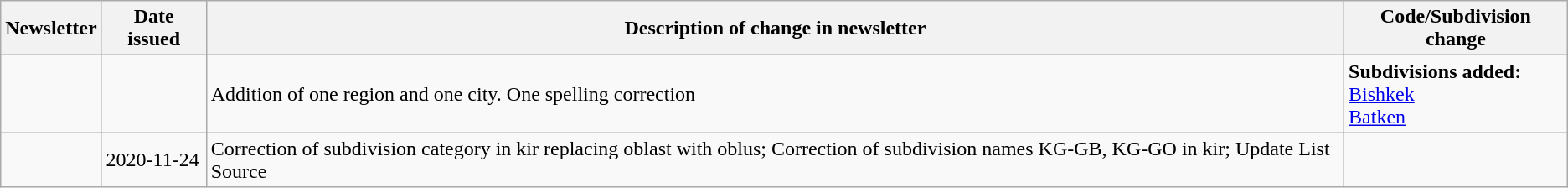<table class="wikitable">
<tr>
<th>Newsletter</th>
<th>Date issued</th>
<th>Description of change in newsletter</th>
<th>Code/Subdivision change</th>
</tr>
<tr>
<td id="I-4"></td>
<td></td>
<td>Addition of one region and one city. One spelling correction</td>
<td style=white-space:nowrap><strong>Subdivisions added:</strong><br>  <a href='#'>Bishkek</a><br>  <a href='#'>Batken</a></td>
</tr>
<tr>
<td></td>
<td>2020-11-24</td>
<td>Correction of subdivision category in kir replacing oblast with oblus; Correction of subdivision names KG-GB, KG-GO in kir; Update List Source</td>
</tr>
</table>
